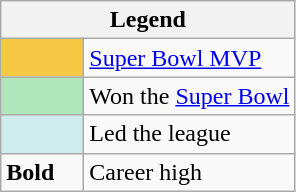<table class="wikitable">
<tr>
<th colspan="2">Legend</th>
</tr>
<tr>
<td style="background:#f4c842; width:3em;"></td>
<td><a href='#'>Super Bowl MVP</a></td>
</tr>
<tr>
<td style="background:#afe6ba; width:3em;"></td>
<td>Won the <a href='#'>Super Bowl</a></td>
</tr>
<tr>
<td style="background:#cfecec; width:3em;"></td>
<td>Led the league</td>
</tr>
<tr>
<td style="width:3em;"><strong>Bold</strong></td>
<td>Career high</td>
</tr>
</table>
